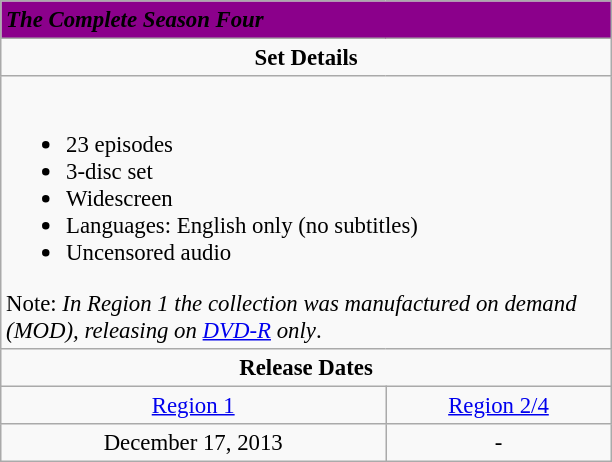<table class="wikitable" style="font-size: 95%;">
<tr>
<td colspan="5" style="background:#8B008B; color: #00000; color:#000;"><strong><em>The Complete Season Four</em></strong></td>
</tr>
<tr valign="top">
<td style="text-align:center; width:400px;" colspan="3"><strong>Set Details</strong></td>
</tr>
<tr valign="top">
<td colspan="3"  style="text-align:left; width:400px;"><br><ul><li>23 episodes</li><li>3-disc set</li><li>Widescreen</li><li>Languages: English only (no subtitles)</li><li>Uncensored audio</li></ul>Note: <em>In Region 1 the collection was manufactured on demand (MOD), releasing on <a href='#'>DVD-R</a> only</em>.</td>
</tr>
<tr>
<td colspan="3" style="text-align:center;"><strong>Release Dates</strong></td>
</tr>
<tr>
<td style="text-align:center;"><a href='#'>Region 1</a></td>
<td style="text-align:center;"><a href='#'>Region 2/4</a></td>
</tr>
<tr style="text-align:center;">
<td>December 17, 2013</td>
<td>-</td>
</tr>
</table>
